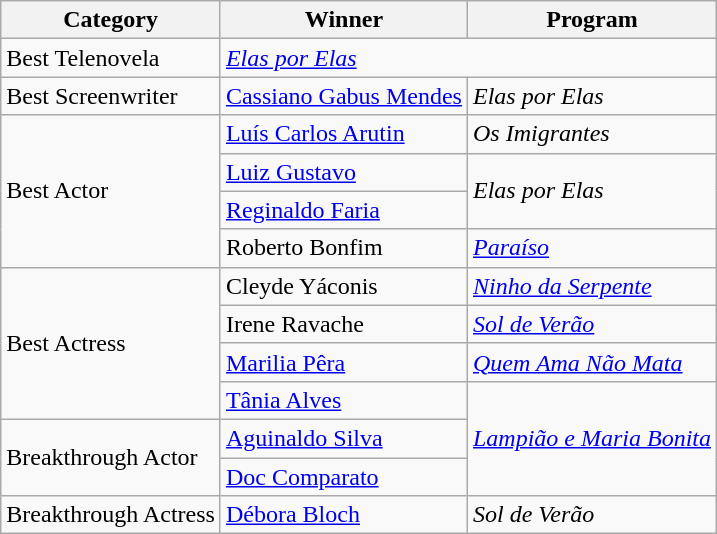<table class="wikitable">
<tr>
<th>Category</th>
<th>Winner</th>
<th>Program</th>
</tr>
<tr>
<td>Best Telenovela</td>
<td colspan="2"><em><a href='#'>Elas por Elas</a></em></td>
</tr>
<tr>
<td>Best Screenwriter</td>
<td><a href='#'>Cassiano Gabus Mendes</a></td>
<td><em>Elas por Elas</em></td>
</tr>
<tr>
<td rowspan="4">Best Actor</td>
<td><a href='#'>Luís Carlos Arutin</a></td>
<td><em>Os Imigrantes</em></td>
</tr>
<tr>
<td><a href='#'>Luiz Gustavo</a></td>
<td rowspan="2"><em>Elas por Elas</em></td>
</tr>
<tr>
<td><a href='#'>Reginaldo Faria</a></td>
</tr>
<tr>
<td>Roberto Bonfim</td>
<td><em><a href='#'>Paraíso</a></em></td>
</tr>
<tr>
<td rowspan="4">Best Actress</td>
<td>Cleyde Yáconis</td>
<td><em><a href='#'>Ninho da Serpente</a></em></td>
</tr>
<tr>
<td>Irene Ravache</td>
<td><em><a href='#'>Sol de Verão</a></em></td>
</tr>
<tr>
<td><a href='#'>Marilia Pêra</a></td>
<td><em><a href='#'>Quem Ama Não Mata</a></em></td>
</tr>
<tr>
<td><a href='#'>Tânia Alves</a></td>
<td rowspan="3"><em><a href='#'>Lampião e Maria Bonita</a></em></td>
</tr>
<tr>
<td rowspan="2">Breakthrough Actor</td>
<td><a href='#'>Aguinaldo Silva</a></td>
</tr>
<tr>
<td><a href='#'>Doc Comparato</a></td>
</tr>
<tr>
<td>Breakthrough Actress</td>
<td><a href='#'>Débora Bloch</a></td>
<td><em>Sol de Verão</em></td>
</tr>
</table>
